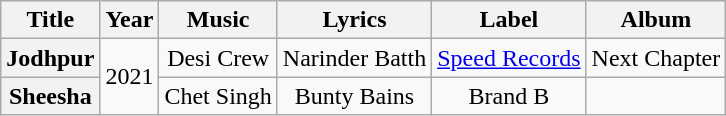<table class="wikitable plainrowheaders" style="text-align:center;">
<tr>
<th>Title</th>
<th>Year</th>
<th>Music</th>
<th>Lyrics</th>
<th>Label</th>
<th>Album</th>
</tr>
<tr>
<th scope="row">Jodhpur </th>
<td rowspan="2">2021</td>
<td>Desi Crew</td>
<td>Narinder Batth</td>
<td><a href='#'>Speed Records</a></td>
<td>Next Chapter</td>
</tr>
<tr>
<th scope="row">Sheesha </th>
<td>Chet Singh</td>
<td>Bunty Bains</td>
<td>Brand B</td>
<td></td>
</tr>
</table>
